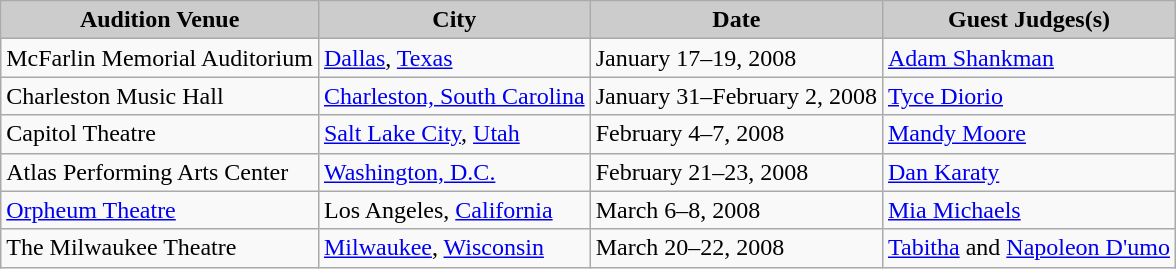<table class="wikitable">
<tr style="text-align:Center; background:#ccc;">
<td><strong>Audition Venue</strong></td>
<td><strong>City</strong></td>
<td><strong>Date</strong></td>
<td><strong>Guest Judges(s)</strong></td>
</tr>
<tr>
<td>McFarlin Memorial Auditorium</td>
<td><a href='#'>Dallas</a>, <a href='#'>Texas</a></td>
<td>January 17–19, 2008</td>
<td><a href='#'>Adam Shankman</a></td>
</tr>
<tr>
<td>Charleston Music Hall</td>
<td><a href='#'>Charleston, South Carolina</a></td>
<td>January 31–February 2, 2008</td>
<td><a href='#'>Tyce Diorio</a></td>
</tr>
<tr>
<td>Capitol Theatre</td>
<td><a href='#'>Salt Lake City</a>, <a href='#'>Utah</a></td>
<td>February 4–7, 2008</td>
<td><a href='#'>Mandy Moore</a></td>
</tr>
<tr>
<td>Atlas Performing Arts Center</td>
<td><a href='#'>Washington, D.C.</a></td>
<td>February 21–23, 2008</td>
<td><a href='#'>Dan Karaty</a></td>
</tr>
<tr>
<td><a href='#'>Orpheum Theatre</a></td>
<td>Los Angeles, <a href='#'>California</a></td>
<td>March 6–8, 2008</td>
<td><a href='#'>Mia Michaels</a></td>
</tr>
<tr>
<td>The Milwaukee Theatre</td>
<td><a href='#'>Milwaukee</a>, <a href='#'>Wisconsin</a></td>
<td>March 20–22, 2008</td>
<td><a href='#'>Tabitha</a> and <a href='#'>Napoleon D'umo</a></td>
</tr>
</table>
